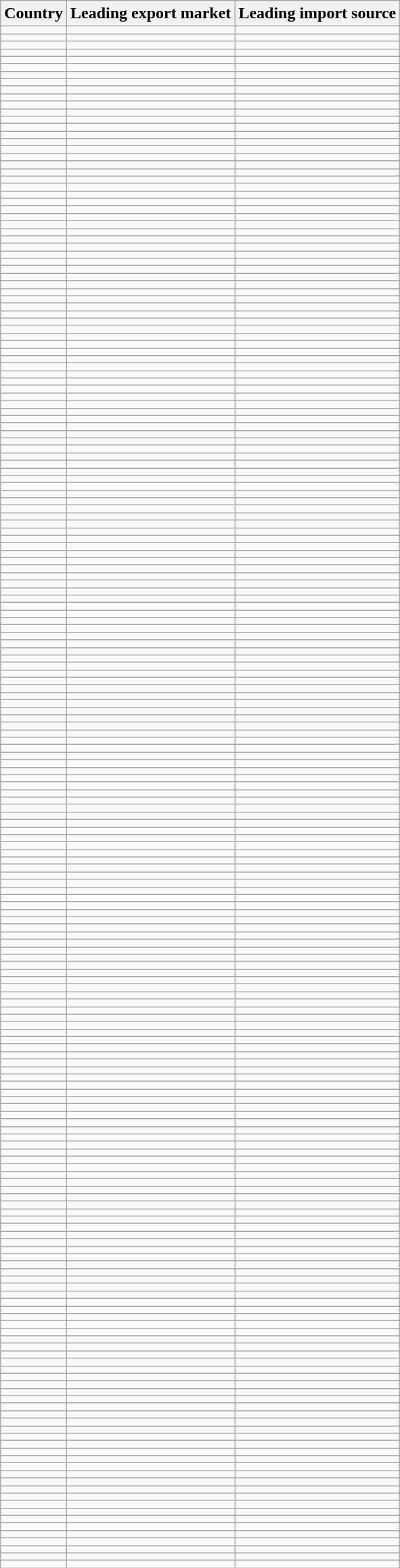<table class="wikitable sortable static-row-numbers static-row-header-text">
<tr>
<th scope="col">Country</th>
<th scope="col">Leading export market</th>
<th scope="col">Leading import source</th>
</tr>
<tr>
<td></td>
<td></td>
<td></td>
</tr>
<tr>
<td></td>
<td></td>
<td></td>
</tr>
<tr>
<td></td>
<td></td>
<td></td>
</tr>
<tr>
<td></td>
<td></td>
<td></td>
</tr>
<tr>
<td></td>
<td></td>
<td></td>
</tr>
<tr>
<td></td>
<td></td>
<td></td>
</tr>
<tr>
<td></td>
<td></td>
<td></td>
</tr>
<tr>
<td></td>
<td></td>
<td></td>
</tr>
<tr>
<td></td>
<td></td>
<td></td>
</tr>
<tr>
<td></td>
<td></td>
<td></td>
</tr>
<tr>
<td></td>
<td></td>
<td></td>
</tr>
<tr>
<td></td>
<td></td>
<td></td>
</tr>
<tr>
<td></td>
<td></td>
<td></td>
</tr>
<tr>
<td></td>
<td></td>
<td></td>
</tr>
<tr>
<td></td>
<td></td>
<td></td>
</tr>
<tr>
<td></td>
<td></td>
<td></td>
</tr>
<tr>
<td></td>
<td></td>
<td></td>
</tr>
<tr>
<td></td>
<td></td>
<td></td>
</tr>
<tr>
<td></td>
<td></td>
<td></td>
</tr>
<tr>
<td></td>
<td></td>
<td></td>
</tr>
<tr>
<td></td>
<td></td>
<td></td>
</tr>
<tr>
<td></td>
<td></td>
<td></td>
</tr>
<tr>
<td></td>
<td></td>
<td></td>
</tr>
<tr>
<td></td>
<td></td>
<td></td>
</tr>
<tr>
<td></td>
<td></td>
<td></td>
</tr>
<tr>
<td></td>
<td></td>
<td></td>
</tr>
<tr>
<td></td>
<td></td>
<td></td>
</tr>
<tr>
<td></td>
<td></td>
<td></td>
</tr>
<tr>
<td></td>
<td></td>
<td></td>
</tr>
<tr>
<td></td>
<td></td>
<td></td>
</tr>
<tr>
<td></td>
<td></td>
<td></td>
</tr>
<tr>
<td></td>
<td></td>
<td></td>
</tr>
<tr>
<td></td>
<td></td>
<td></td>
</tr>
<tr>
<td></td>
<td></td>
<td></td>
</tr>
<tr>
<td></td>
<td></td>
<td></td>
</tr>
<tr>
<td></td>
<td></td>
<td></td>
</tr>
<tr>
<td></td>
<td></td>
<td></td>
</tr>
<tr>
<td></td>
<td></td>
<td></td>
</tr>
<tr>
<td></td>
<td></td>
<td></td>
</tr>
<tr>
<td></td>
<td></td>
<td></td>
</tr>
<tr>
<td></td>
<td></td>
<td></td>
</tr>
<tr>
<td></td>
<td></td>
<td></td>
</tr>
<tr>
<td></td>
<td></td>
<td></td>
</tr>
<tr>
<td></td>
<td></td>
<td></td>
</tr>
<tr>
<td></td>
<td></td>
<td></td>
</tr>
<tr>
<td></td>
<td></td>
<td></td>
</tr>
<tr>
<td></td>
<td></td>
<td></td>
</tr>
<tr>
<td></td>
<td></td>
<td></td>
</tr>
<tr>
<td></td>
<td></td>
<td></td>
</tr>
<tr>
<td></td>
<td></td>
<td></td>
</tr>
<tr>
<td></td>
<td></td>
<td></td>
</tr>
<tr>
<td></td>
<td></td>
<td></td>
</tr>
<tr>
<td></td>
<td></td>
<td></td>
</tr>
<tr>
<td></td>
<td></td>
<td></td>
</tr>
<tr>
<td></td>
<td></td>
<td></td>
</tr>
<tr>
<td></td>
<td></td>
<td></td>
</tr>
<tr>
<td></td>
<td></td>
<td></td>
</tr>
<tr>
<td></td>
<td></td>
<td></td>
</tr>
<tr>
<td></td>
<td></td>
<td></td>
</tr>
<tr>
<td></td>
<td></td>
<td></td>
</tr>
<tr>
<td></td>
<td></td>
<td></td>
</tr>
<tr>
<td></td>
<td></td>
<td></td>
</tr>
<tr>
<td></td>
<td></td>
<td></td>
</tr>
<tr>
<td></td>
<td></td>
<td></td>
</tr>
<tr>
<td></td>
<td></td>
<td></td>
</tr>
<tr>
<td></td>
<td></td>
<td></td>
</tr>
<tr>
<td></td>
<td></td>
<td></td>
</tr>
<tr>
<td></td>
<td></td>
<td></td>
</tr>
<tr>
<td></td>
<td></td>
<td></td>
</tr>
<tr>
<td></td>
<td></td>
<td></td>
</tr>
<tr>
<td></td>
<td></td>
<td></td>
</tr>
<tr>
<td></td>
<td></td>
<td></td>
</tr>
<tr>
<td></td>
<td></td>
<td></td>
</tr>
<tr>
<td></td>
<td></td>
<td></td>
</tr>
<tr>
<td></td>
<td></td>
<td></td>
</tr>
<tr>
<td></td>
<td></td>
<td></td>
</tr>
<tr>
<td></td>
<td></td>
<td></td>
</tr>
<tr>
<td></td>
<td></td>
<td></td>
</tr>
<tr>
<td></td>
<td></td>
<td></td>
</tr>
<tr>
<td></td>
<td></td>
<td></td>
</tr>
<tr>
<td></td>
<td></td>
<td></td>
</tr>
<tr>
<td></td>
<td></td>
<td></td>
</tr>
<tr>
<td></td>
<td></td>
<td></td>
</tr>
<tr>
<td></td>
<td></td>
<td></td>
</tr>
<tr>
<td></td>
<td></td>
<td></td>
</tr>
<tr>
<td></td>
<td></td>
<td></td>
</tr>
<tr>
<td></td>
<td></td>
<td></td>
</tr>
<tr>
<td></td>
<td></td>
<td></td>
</tr>
<tr>
<td></td>
<td></td>
<td></td>
</tr>
<tr>
<td></td>
<td></td>
<td></td>
</tr>
<tr>
<td></td>
<td></td>
<td></td>
</tr>
<tr>
<td></td>
<td></td>
<td></td>
</tr>
<tr>
<td></td>
<td></td>
<td></td>
</tr>
<tr>
<td></td>
<td></td>
<td></td>
</tr>
<tr>
<td></td>
<td></td>
<td></td>
</tr>
<tr>
<td></td>
<td></td>
<td></td>
</tr>
<tr>
<td></td>
<td></td>
<td></td>
</tr>
<tr>
<td></td>
<td></td>
<td></td>
</tr>
<tr>
<td></td>
<td></td>
<td></td>
</tr>
<tr>
<td></td>
<td></td>
<td></td>
</tr>
<tr>
<td></td>
<td></td>
<td></td>
</tr>
<tr>
<td></td>
<td></td>
<td></td>
</tr>
<tr>
<td></td>
<td></td>
<td></td>
</tr>
<tr>
<td></td>
<td></td>
<td></td>
</tr>
<tr>
<td></td>
<td></td>
<td></td>
</tr>
<tr>
<td></td>
<td></td>
<td></td>
</tr>
<tr>
<td></td>
<td></td>
<td></td>
</tr>
<tr>
<td></td>
<td></td>
<td></td>
</tr>
<tr>
<td></td>
<td></td>
<td></td>
</tr>
<tr>
<td></td>
<td></td>
<td></td>
</tr>
<tr>
<td></td>
<td></td>
<td></td>
</tr>
<tr>
<td></td>
<td></td>
<td></td>
</tr>
<tr>
<td></td>
<td></td>
<td></td>
</tr>
<tr>
<td></td>
<td></td>
<td></td>
</tr>
<tr>
<td></td>
<td></td>
<td></td>
</tr>
<tr>
<td></td>
<td></td>
<td></td>
</tr>
<tr>
<td></td>
<td></td>
<td></td>
</tr>
<tr>
<td></td>
<td></td>
<td></td>
</tr>
<tr>
<td></td>
<td></td>
<td></td>
</tr>
<tr>
<td></td>
<td></td>
<td></td>
</tr>
<tr>
<td></td>
<td></td>
<td></td>
</tr>
<tr>
<td></td>
<td></td>
<td></td>
</tr>
<tr>
<td></td>
<td></td>
<td></td>
</tr>
<tr>
<td></td>
<td></td>
<td></td>
</tr>
<tr>
<td></td>
<td></td>
<td></td>
</tr>
<tr>
<td></td>
<td></td>
<td></td>
</tr>
<tr>
<td></td>
<td></td>
<td></td>
</tr>
<tr>
<td></td>
<td></td>
<td></td>
</tr>
<tr>
<td></td>
<td></td>
<td></td>
</tr>
<tr>
<td></td>
<td></td>
<td></td>
</tr>
<tr>
<td></td>
<td></td>
<td></td>
</tr>
<tr>
<td></td>
<td></td>
<td></td>
</tr>
<tr>
<td></td>
<td></td>
<td></td>
</tr>
<tr>
<td></td>
<td></td>
<td></td>
</tr>
<tr>
<td></td>
<td></td>
<td></td>
</tr>
<tr>
<td></td>
<td></td>
<td></td>
</tr>
<tr>
<td></td>
<td></td>
<td></td>
</tr>
<tr>
<td></td>
<td></td>
<td></td>
</tr>
<tr>
<td></td>
<td></td>
<td></td>
</tr>
<tr>
<td></td>
<td></td>
<td></td>
</tr>
<tr>
<td></td>
<td></td>
<td></td>
</tr>
<tr>
<td></td>
<td></td>
<td></td>
</tr>
<tr>
<td></td>
<td></td>
<td></td>
</tr>
<tr>
<td></td>
<td></td>
<td></td>
</tr>
<tr>
<td></td>
<td></td>
<td></td>
</tr>
<tr>
<td></td>
<td></td>
<td></td>
</tr>
<tr>
<td></td>
<td></td>
<td></td>
</tr>
<tr>
<td></td>
<td></td>
<td></td>
</tr>
<tr>
<td></td>
<td></td>
<td></td>
</tr>
<tr>
<td></td>
<td></td>
<td></td>
</tr>
<tr>
<td></td>
<td></td>
<td></td>
</tr>
<tr>
<td></td>
<td></td>
<td></td>
</tr>
<tr>
<td></td>
<td></td>
<td></td>
</tr>
<tr>
<td></td>
<td></td>
<td></td>
</tr>
<tr>
<td></td>
<td></td>
<td></td>
</tr>
<tr>
<td></td>
<td></td>
<td></td>
</tr>
<tr>
<td></td>
<td></td>
<td></td>
</tr>
<tr>
<td></td>
<td></td>
<td></td>
</tr>
<tr>
<td></td>
<td></td>
<td></td>
</tr>
<tr>
<td></td>
<td></td>
<td></td>
</tr>
<tr>
<td></td>
<td></td>
<td></td>
</tr>
<tr>
<td></td>
<td></td>
<td></td>
</tr>
<tr>
<td></td>
<td></td>
<td></td>
</tr>
<tr>
<td></td>
<td></td>
<td></td>
</tr>
<tr>
<td></td>
<td></td>
<td></td>
</tr>
<tr>
<td></td>
<td></td>
<td></td>
</tr>
<tr>
<td></td>
<td></td>
<td></td>
</tr>
<tr>
<td></td>
<td></td>
<td></td>
</tr>
<tr>
<td></td>
<td></td>
<td></td>
</tr>
<tr>
<td></td>
<td></td>
<td></td>
</tr>
<tr>
<td></td>
<td></td>
<td></td>
</tr>
<tr>
<td></td>
<td></td>
<td></td>
</tr>
<tr>
<td></td>
<td></td>
<td></td>
</tr>
<tr>
<td></td>
<td></td>
<td></td>
</tr>
<tr>
<td></td>
<td></td>
<td></td>
</tr>
<tr>
<td></td>
<td></td>
<td></td>
</tr>
<tr>
<td></td>
<td></td>
<td></td>
</tr>
<tr>
<td></td>
<td></td>
<td></td>
</tr>
<tr>
<td></td>
<td></td>
<td></td>
</tr>
<tr>
<td></td>
<td></td>
<td></td>
</tr>
<tr>
<td></td>
<td></td>
<td></td>
</tr>
<tr>
<td></td>
<td></td>
<td></td>
</tr>
<tr>
<td></td>
<td></td>
<td></td>
</tr>
<tr>
<td></td>
<td></td>
<td></td>
</tr>
<tr>
<td></td>
<td></td>
<td></td>
</tr>
<tr>
<td></td>
<td></td>
<td></td>
</tr>
<tr>
<td></td>
<td></td>
<td></td>
</tr>
<tr>
<td></td>
<td></td>
<td></td>
</tr>
<tr>
<td></td>
<td></td>
<td></td>
</tr>
<tr>
<td></td>
<td></td>
<td></td>
</tr>
<tr>
<td></td>
<td></td>
<td></td>
</tr>
<tr>
<td></td>
<td></td>
<td></td>
</tr>
<tr>
<td></td>
<td></td>
<td></td>
</tr>
<tr>
<td></td>
<td></td>
<td></td>
</tr>
<tr>
<td></td>
<td></td>
<td></td>
</tr>
<tr>
<td></td>
<td></td>
<td></td>
</tr>
<tr>
<td></td>
<td></td>
<td></td>
</tr>
<tr>
<td></td>
<td></td>
<td></td>
</tr>
<tr>
<td></td>
<td></td>
<td></td>
</tr>
<tr>
<td></td>
<td></td>
<td></td>
</tr>
<tr>
<td></td>
<td></td>
<td></td>
</tr>
<tr>
<td></td>
<td></td>
<td></td>
</tr>
<tr>
<td></td>
<td></td>
<td></td>
</tr>
<tr>
<td></td>
<td></td>
<td></td>
</tr>
<tr>
<td></td>
<td></td>
<td></td>
</tr>
<tr>
<td></td>
<td></td>
<td></td>
</tr>
</table>
